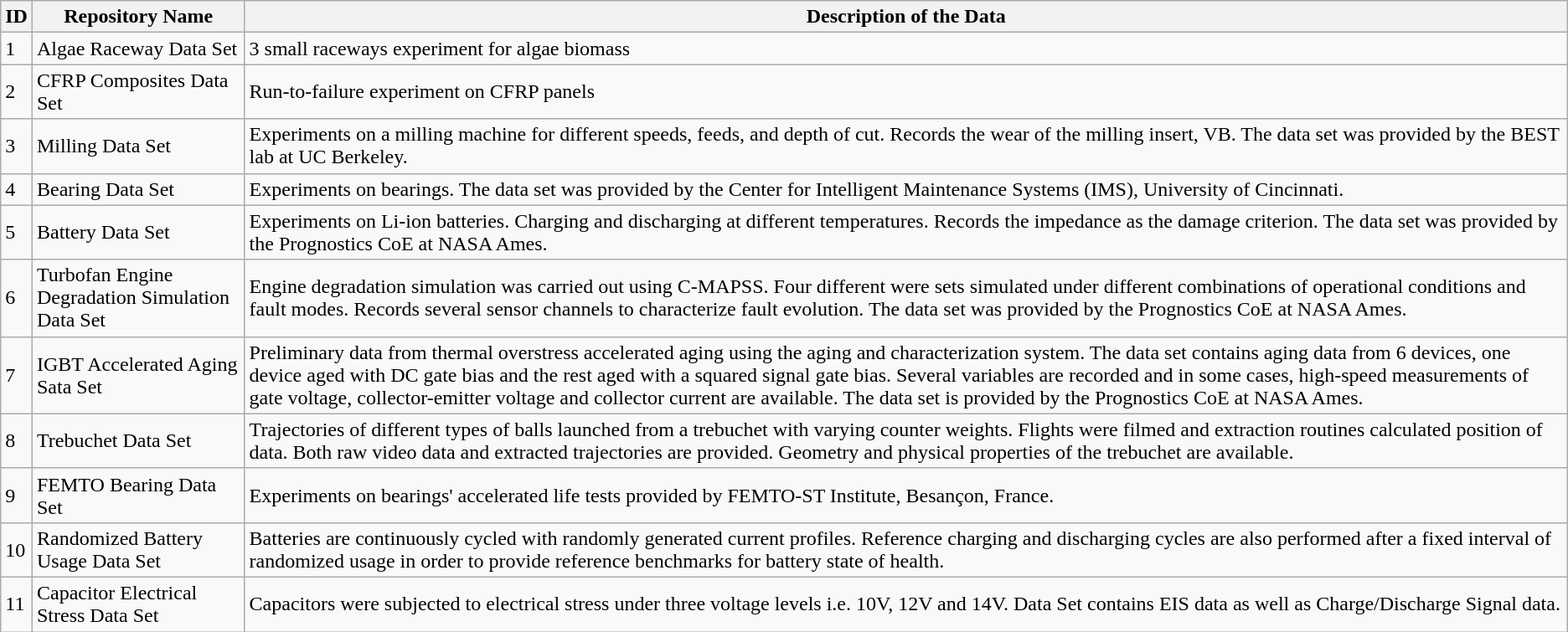<table class= "wikitable">
<tr>
<th>ID</th>
<th>Repository Name</th>
<th>Description of the Data</th>
</tr>
<tr>
<td>1</td>
<td>Algae Raceway Data Set</td>
<td>3 small raceways experiment for algae biomass</td>
</tr>
<tr>
<td>2</td>
<td>CFRP Composites Data Set</td>
<td>Run-to-failure experiment on CFRP panels</td>
</tr>
<tr>
<td>3</td>
<td>Milling Data Set</td>
<td>Experiments on a milling machine for different speeds, feeds, and depth of cut. Records the wear of the milling insert, VB. The data set was provided by the BEST lab at UC Berkeley.</td>
</tr>
<tr>
<td>4</td>
<td>Bearing Data Set</td>
<td>Experiments on bearings. The data set was provided by the Center for Intelligent Maintenance Systems (IMS), University of Cincinnati.</td>
</tr>
<tr>
<td>5</td>
<td>Battery Data Set</td>
<td>Experiments on Li-ion batteries. Charging and discharging at different temperatures. Records the impedance as the damage criterion. The data set was provided by the Prognostics CoE at NASA Ames.</td>
</tr>
<tr>
<td>6</td>
<td>Turbofan Engine Degradation Simulation Data Set</td>
<td>Engine degradation simulation was carried out using C-MAPSS. Four different were sets simulated under different combinations of operational conditions and fault modes. Records several sensor channels to characterize fault evolution. The data set was provided by the Prognostics CoE at NASA Ames.</td>
</tr>
<tr>
<td>7</td>
<td>IGBT Accelerated Aging Sata Set</td>
<td>Preliminary data from thermal overstress accelerated aging using the aging and characterization system. The data set contains aging data from 6 devices, one device aged with DC gate bias and the rest aged with a squared signal gate bias. Several variables are recorded and in some cases, high-speed measurements of gate voltage, collector-emitter voltage and collector current are available. The data set is provided by the Prognostics CoE at NASA Ames.</td>
</tr>
<tr>
<td>8</td>
<td>Trebuchet Data Set</td>
<td>Trajectories of different types of balls launched from a trebuchet with varying counter weights. Flights were filmed and extraction routines calculated position of data. Both raw video data and extracted trajectories are provided. Geometry and physical properties of the trebuchet are available.</td>
</tr>
<tr>
<td>9</td>
<td>FEMTO Bearing Data Set</td>
<td>Experiments on bearings' accelerated life tests provided by FEMTO-ST Institute, Besançon, France.</td>
</tr>
<tr>
<td>10</td>
<td>Randomized Battery Usage Data Set</td>
<td>Batteries are continuously cycled with randomly generated current profiles. Reference charging and discharging cycles are also performed after a fixed interval of randomized usage in order to provide reference benchmarks for battery state of health.</td>
</tr>
<tr>
<td>11</td>
<td>Capacitor Electrical Stress Data Set</td>
<td>Capacitors were subjected to electrical stress under three voltage levels i.e. 10V, 12V and 14V. Data Set contains EIS data as well as Charge/Discharge Signal data.</td>
</tr>
</table>
